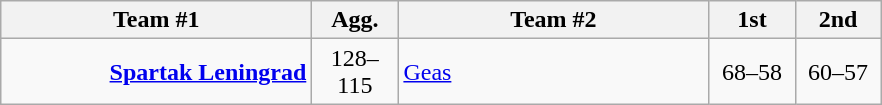<table class=wikitable style="text-align:center">
<tr>
<th width=200>Team #1</th>
<th width=50>Agg.</th>
<th width=200>Team #2</th>
<th width=50>1st</th>
<th width=50>2nd</th>
</tr>
<tr>
<td align=right><strong><a href='#'>Spartak Leningrad</a></strong> </td>
<td align=center>128–115</td>
<td align=left> <a href='#'>Geas</a></td>
<td align=center>68–58</td>
<td align=center>60–57</td>
</tr>
</table>
